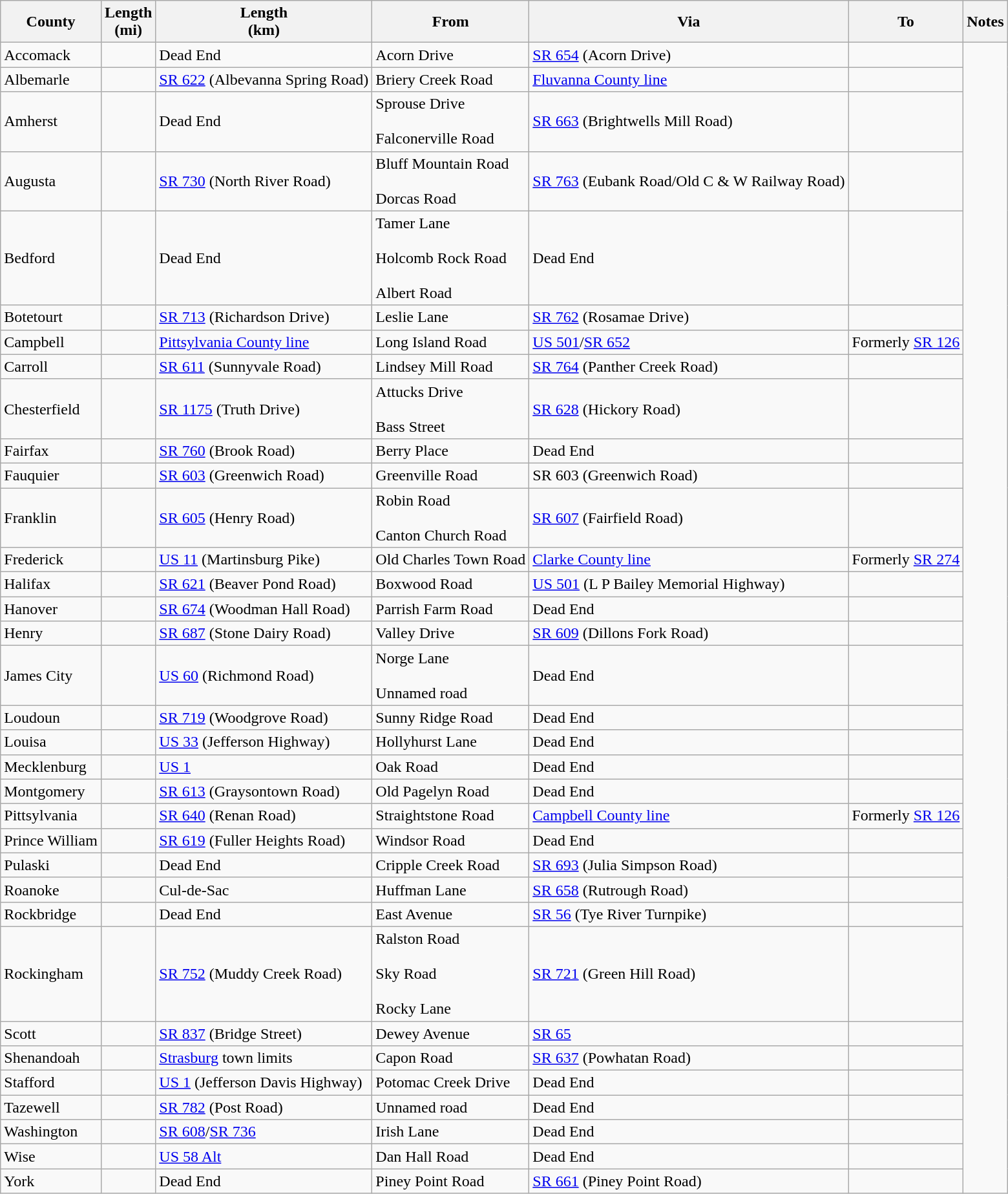<table class="wikitable sortable">
<tr>
<th>County</th>
<th>Length<br>(mi)</th>
<th>Length<br>(km)</th>
<th class="unsortable">From</th>
<th class="unsortable">Via</th>
<th class="unsortable">To</th>
<th class="unsortable">Notes</th>
</tr>
<tr>
<td id="Accomack">Accomack</td>
<td></td>
<td>Dead End</td>
<td>Acorn Drive</td>
<td><a href='#'>SR 654</a> (Acorn Drive)</td>
<td></td>
</tr>
<tr>
<td id="Albemarle">Albemarle</td>
<td></td>
<td><a href='#'>SR 622</a> (Albevanna Spring Road)</td>
<td>Briery Creek Road</td>
<td><a href='#'>Fluvanna County line</a></td>
<td><br>
</td>
</tr>
<tr>
<td id="Amherst">Amherst</td>
<td></td>
<td>Dead End</td>
<td>Sprouse Drive<br><br>Falconerville Road</td>
<td><a href='#'>SR 663</a> (Brightwells Mill Road)</td>
<td><br>
</td>
</tr>
<tr>
<td id="Augusta">Augusta</td>
<td></td>
<td><a href='#'>SR 730</a> (North River Road)</td>
<td>Bluff Mountain Road<br><br>Dorcas Road</td>
<td><a href='#'>SR 763</a> (Eubank Road/Old C & W Railway Road)</td>
<td><br></td>
</tr>
<tr>
<td id="Bedford">Bedford</td>
<td></td>
<td>Dead End</td>
<td>Tamer Lane<br><br>Holcomb Rock Road<br><br>Albert Road</td>
<td>Dead End</td>
<td><br></td>
</tr>
<tr>
<td id="Botetourt">Botetourt</td>
<td></td>
<td><a href='#'>SR 713</a> (Richardson Drive)</td>
<td>Leslie Lane</td>
<td><a href='#'>SR 762</a> (Rosamae Drive)</td>
<td><br>

</td>
</tr>
<tr>
<td id="Campbell">Campbell</td>
<td></td>
<td><a href='#'>Pittsylvania County line</a></td>
<td>Long Island Road</td>
<td><a href='#'>US 501</a>/<a href='#'>SR 652</a></td>
<td>Formerly <a href='#'>SR 126</a><br></td>
</tr>
<tr>
<td id="Carroll">Carroll</td>
<td></td>
<td><a href='#'>SR 611</a> (Sunnyvale Road)</td>
<td>Lindsey Mill Road</td>
<td><a href='#'>SR 764</a> (Panther Creek Road)</td>
<td><br>
</td>
</tr>
<tr>
<td id="Chesterfield">Chesterfield</td>
<td></td>
<td><a href='#'>SR 1175</a> (Truth Drive)</td>
<td>Attucks Drive<br><br>Bass Street</td>
<td><a href='#'>SR 628</a> (Hickory Road)</td>
<td><br>





</td>
</tr>
<tr>
<td id="Fairfax">Fairfax</td>
<td></td>
<td><a href='#'>SR 760</a> (Brook Road)</td>
<td>Berry Place</td>
<td>Dead End</td>
<td></td>
</tr>
<tr>
<td id="Fauquier">Fauquier</td>
<td></td>
<td><a href='#'>SR 603</a> (Greenwich Road)</td>
<td>Greenville Road</td>
<td>SR 603 (Greenwich Road)</td>
<td><br>
</td>
</tr>
<tr>
<td id="Franklin">Franklin</td>
<td></td>
<td><a href='#'>SR 605</a> (Henry Road)</td>
<td>Robin Road<br><br>Canton Church Road</td>
<td><a href='#'>SR 607</a> (Fairfield Road)</td>
<td></td>
</tr>
<tr>
<td id="Frederick">Frederick</td>
<td></td>
<td><a href='#'>US 11</a> (Martinsburg Pike)</td>
<td>Old Charles Town Road</td>
<td><a href='#'>Clarke County line</a></td>
<td>Formerly <a href='#'>SR 274</a><br>




</td>
</tr>
<tr>
<td id="Halifax">Halifax</td>
<td></td>
<td><a href='#'>SR 621</a> (Beaver Pond Road)</td>
<td>Boxwood Road</td>
<td><a href='#'>US 501</a> (L P Bailey Memorial Highway)</td>
<td></td>
</tr>
<tr>
<td id="Hanover">Hanover</td>
<td></td>
<td><a href='#'>SR 674</a> (Woodman Hall Road)</td>
<td>Parrish Farm Road</td>
<td>Dead End</td>
<td><br></td>
</tr>
<tr>
<td id="Henry">Henry</td>
<td></td>
<td><a href='#'>SR 687</a> (Stone Dairy Road)</td>
<td>Valley Drive</td>
<td><a href='#'>SR 609</a> (Dillons Fork Road)</td>
<td><br>
</td>
</tr>
<tr>
<td id="James City">James City</td>
<td></td>
<td><a href='#'>US 60</a> (Richmond Road)</td>
<td>Norge Lane<br><br>Unnamed road</td>
<td>Dead End</td>
<td><br>



</td>
</tr>
<tr>
<td id="Loudoun">Loudoun</td>
<td></td>
<td><a href='#'>SR 719</a> (Woodgrove Road)</td>
<td>Sunny Ridge Road</td>
<td>Dead End</td>
<td></td>
</tr>
<tr>
<td id="Louisa">Louisa</td>
<td></td>
<td><a href='#'>US 33</a> (Jefferson Highway)</td>
<td>Hollyhurst Lane</td>
<td>Dead End</td>
<td><br>

</td>
</tr>
<tr>
<td id="Mecklenburg">Mecklenburg</td>
<td></td>
<td><a href='#'>US 1</a></td>
<td>Oak Road</td>
<td>Dead End</td>
<td><br></td>
</tr>
<tr>
<td id="Montgomery">Montgomery</td>
<td></td>
<td><a href='#'>SR 613</a> (Graysontown Road)</td>
<td>Old Pagelyn Road</td>
<td>Dead End</td>
<td><br>






</td>
</tr>
<tr>
<td id="Pittsylvania">Pittsylvania</td>
<td></td>
<td><a href='#'>SR 640</a> (Renan Road)</td>
<td>Straightstone Road</td>
<td><a href='#'>Campbell County line</a></td>
<td>Formerly <a href='#'>SR 126</a><br>

</td>
</tr>
<tr>
<td id="Prince William">Prince William</td>
<td></td>
<td><a href='#'>SR 619</a> (Fuller Heights Road)</td>
<td>Windsor Road</td>
<td>Dead End</td>
<td></td>
</tr>
<tr>
<td id="Pulaski">Pulaski</td>
<td></td>
<td>Dead End</td>
<td>Cripple Creek Road</td>
<td><a href='#'>SR 693</a> (Julia Simpson Road)</td>
<td><br>
</td>
</tr>
<tr>
<td id="Roanoke">Roanoke</td>
<td></td>
<td>Cul-de-Sac</td>
<td>Huffman Lane</td>
<td><a href='#'>SR 658</a> (Rutrough Road)</td>
<td></td>
</tr>
<tr>
<td id="Rockbridge">Rockbridge</td>
<td></td>
<td>Dead End</td>
<td>East Avenue</td>
<td><a href='#'>SR 56</a> (Tye River Turnpike)</td>
<td></td>
</tr>
<tr>
<td id="Rockingham">Rockingham</td>
<td></td>
<td><a href='#'>SR 752</a> (Muddy Creek Road)</td>
<td>Ralston Road<br><br>Sky Road<br><br>Rocky Lane</td>
<td><a href='#'>SR 721</a> (Green Hill Road)</td>
<td><br></td>
</tr>
<tr>
<td id="Scott">Scott</td>
<td></td>
<td><a href='#'>SR 837</a> (Bridge Street)</td>
<td>Dewey Avenue</td>
<td><a href='#'>SR 65</a></td>
<td></td>
</tr>
<tr>
<td id="Shenandoah">Shenandoah</td>
<td></td>
<td><a href='#'>Strasburg</a> town limits</td>
<td>Capon Road</td>
<td><a href='#'>SR 637</a> (Powhatan Road)</td>
<td><br>

</td>
</tr>
<tr>
<td id="Stafford">Stafford</td>
<td></td>
<td><a href='#'>US 1</a> (Jefferson Davis Highway)</td>
<td>Potomac Creek Drive</td>
<td>Dead End</td>
<td><br>
</td>
</tr>
<tr>
<td id="Tazewell">Tazewell</td>
<td></td>
<td><a href='#'>SR 782</a> (Post Road)</td>
<td>Unnamed road</td>
<td>Dead End</td>
<td><br></td>
</tr>
<tr>
<td id="Washington">Washington</td>
<td></td>
<td><a href='#'>SR 608</a>/<a href='#'>SR 736</a></td>
<td>Irish Lane</td>
<td>Dead End</td>
<td><br></td>
</tr>
<tr>
<td id="Wise">Wise</td>
<td></td>
<td><a href='#'>US 58 Alt</a></td>
<td>Dan Hall Road</td>
<td>Dead End</td>
<td><br></td>
</tr>
<tr>
<td id="York">York</td>
<td></td>
<td>Dead End</td>
<td>Piney Point Road</td>
<td><a href='#'>SR 661</a> (Piney Point Road)</td>
<td></td>
</tr>
</table>
